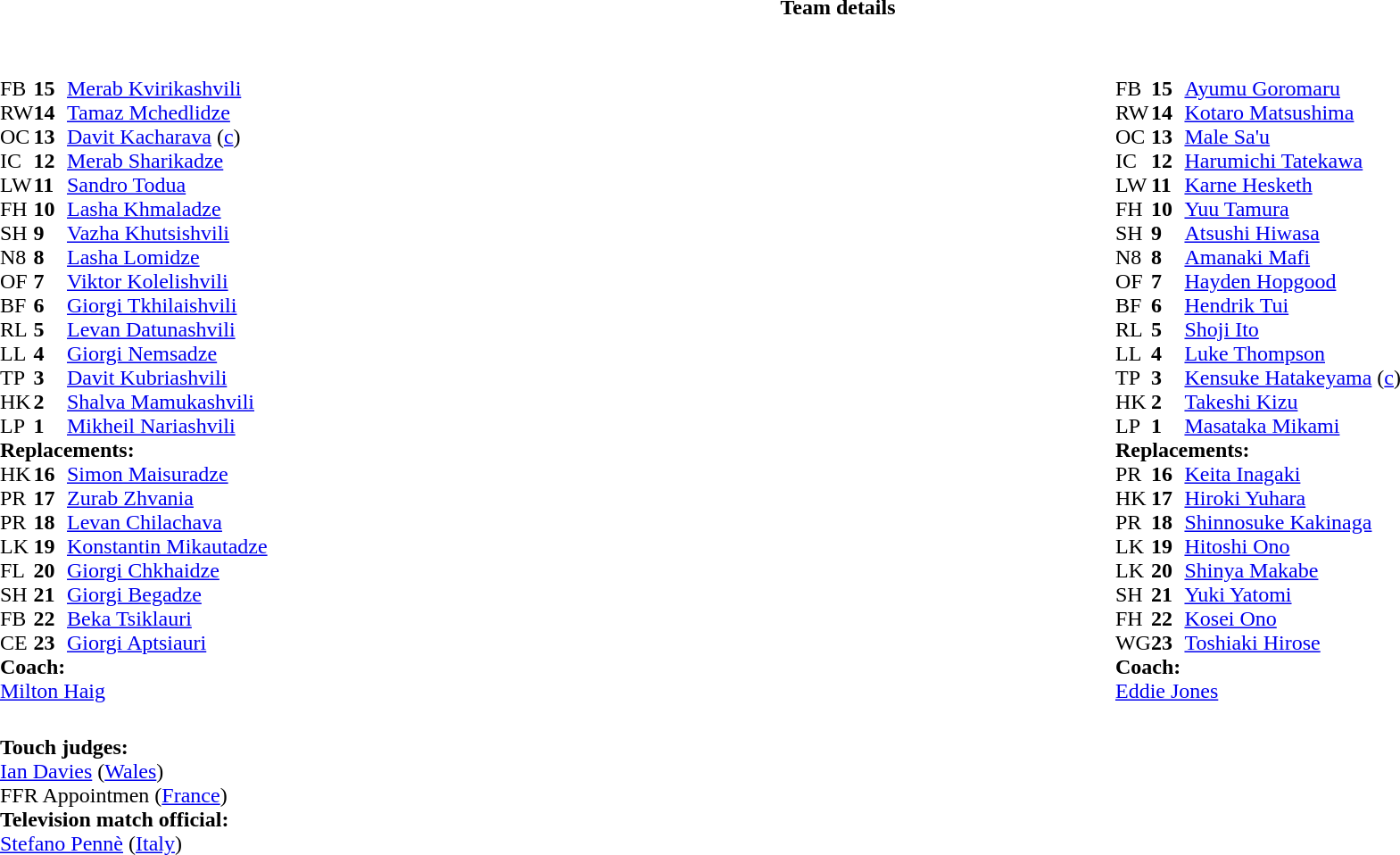<table border="0" width="100%" class="collapsible collapsed">
<tr>
<th>Team details</th>
</tr>
<tr>
<td><br><table width="100%">
<tr>
<td valign="top" width="50%"><br><table style="font-size: 100%" cellspacing="0" cellpadding="0">
<tr>
<th width="25"></th>
<th width="25"></th>
</tr>
<tr>
<td>FB</td>
<td><strong>15</strong></td>
<td><a href='#'>Merab Kvirikashvili</a></td>
</tr>
<tr>
<td>RW</td>
<td><strong>14</strong></td>
<td><a href='#'>Tamaz Mchedlidze</a></td>
</tr>
<tr>
<td>OC</td>
<td><strong>13</strong></td>
<td><a href='#'>Davit Kacharava</a> (<a href='#'>c</a>)</td>
<td></td>
<td></td>
</tr>
<tr>
<td>IC</td>
<td><strong>12</strong></td>
<td><a href='#'>Merab Sharikadze</a></td>
<td></td>
<td></td>
</tr>
<tr>
<td>LW</td>
<td><strong>11</strong></td>
<td><a href='#'>Sandro Todua</a></td>
</tr>
<tr>
<td>FH</td>
<td><strong>10</strong></td>
<td><a href='#'>Lasha Khmaladze</a></td>
</tr>
<tr>
<td>SH</td>
<td><strong>9</strong></td>
<td><a href='#'>Vazha Khutsishvili</a></td>
</tr>
<tr>
<td>N8</td>
<td><strong>8</strong></td>
<td><a href='#'>Lasha Lomidze</a></td>
</tr>
<tr>
<td>OF</td>
<td><strong>7</strong></td>
<td><a href='#'>Viktor Kolelishvili</a></td>
</tr>
<tr>
<td>BF</td>
<td><strong>6</strong></td>
<td><a href='#'>Giorgi Tkhilaishvili</a></td>
<td></td>
<td colspan=2></td>
<td></td>
</tr>
<tr>
<td>RL</td>
<td><strong>5</strong></td>
<td><a href='#'>Levan Datunashvili</a></td>
</tr>
<tr>
<td>LL</td>
<td><strong>4</strong></td>
<td><a href='#'>Giorgi Nemsadze</a></td>
<td></td>
<td></td>
</tr>
<tr>
<td>TP</td>
<td><strong>3</strong></td>
<td><a href='#'>Davit Kubriashvili</a></td>
<td></td>
<td></td>
</tr>
<tr>
<td>HK</td>
<td><strong>2</strong></td>
<td><a href='#'>Shalva Mamukashvili</a></td>
<td></td>
<td></td>
</tr>
<tr>
<td>LP</td>
<td><strong>1</strong></td>
<td><a href='#'>Mikheil Nariashvili</a></td>
<td></td>
<td></td>
</tr>
<tr>
<td colspan=3><strong>Replacements:</strong></td>
</tr>
<tr>
<td>HK</td>
<td><strong>16</strong></td>
<td><a href='#'>Simon Maisuradze</a></td>
<td></td>
<td></td>
</tr>
<tr>
<td>PR</td>
<td><strong>17</strong></td>
<td><a href='#'>Zurab Zhvania</a></td>
<td></td>
<td></td>
</tr>
<tr>
<td>PR</td>
<td><strong>18</strong></td>
<td><a href='#'>Levan Chilachava</a></td>
<td></td>
<td></td>
</tr>
<tr>
<td>LK</td>
<td><strong>19</strong></td>
<td><a href='#'>Konstantin Mikautadze</a></td>
<td></td>
<td></td>
</tr>
<tr>
<td>FL</td>
<td><strong>20</strong></td>
<td><a href='#'>Giorgi Chkhaidze</a></td>
<td></td>
<td></td>
<td></td>
<td></td>
</tr>
<tr>
<td>SH</td>
<td><strong>21</strong></td>
<td><a href='#'>Giorgi Begadze</a></td>
<td></td>
<td></td>
</tr>
<tr>
<td>FB</td>
<td><strong>22</strong></td>
<td><a href='#'>Beka Tsiklauri</a></td>
<td></td>
<td></td>
<td></td>
</tr>
<tr>
<td>CE</td>
<td><strong>23</strong></td>
<td><a href='#'>Giorgi Aptsiauri</a></td>
<td></td>
<td></td>
<td></td>
</tr>
<tr>
<td colspan=3><strong>Coach:</strong></td>
</tr>
<tr>
<td colspan="4"> <a href='#'>Milton Haig</a></td>
</tr>
</table>
</td>
<td valign="top" width="50%"><br><table style="font-size: 100%" cellspacing="0" cellpadding="0" align="center">
<tr>
<th width="25"></th>
<th width="25"></th>
</tr>
<tr>
<td>FB</td>
<td><strong>15</strong></td>
<td><a href='#'>Ayumu Goromaru</a></td>
</tr>
<tr>
<td>RW</td>
<td><strong>14</strong></td>
<td><a href='#'>Kotaro Matsushima</a></td>
<td></td>
<td></td>
</tr>
<tr>
<td>OC</td>
<td><strong>13</strong></td>
<td><a href='#'>Male Sa'u</a></td>
</tr>
<tr>
<td>IC</td>
<td><strong>12</strong></td>
<td><a href='#'>Harumichi Tatekawa</a></td>
</tr>
<tr>
<td>LW</td>
<td><strong>11</strong></td>
<td><a href='#'>Karne Hesketh</a></td>
</tr>
<tr>
<td>FH</td>
<td><strong>10</strong></td>
<td><a href='#'>Yuu Tamura</a></td>
<td></td>
<td></td>
</tr>
<tr>
<td>SH</td>
<td><strong>9</strong></td>
<td><a href='#'>Atsushi Hiwasa</a></td>
<td></td>
<td></td>
</tr>
<tr>
<td>N8</td>
<td><strong>8</strong></td>
<td><a href='#'>Amanaki Mafi</a></td>
</tr>
<tr>
<td>OF</td>
<td><strong>7</strong></td>
<td><a href='#'>Hayden Hopgood</a></td>
<td></td>
<td></td>
</tr>
<tr>
<td>BF</td>
<td><strong>6</strong></td>
<td><a href='#'>Hendrik Tui</a></td>
</tr>
<tr>
<td>RL</td>
<td><strong>5</strong></td>
<td><a href='#'>Shoji Ito</a></td>
<td></td>
<td></td>
</tr>
<tr>
<td>LL</td>
<td><strong>4</strong></td>
<td><a href='#'>Luke Thompson</a></td>
<td></td>
</tr>
<tr>
<td>TP</td>
<td><strong>3</strong></td>
<td><a href='#'>Kensuke Hatakeyama</a> (<a href='#'>c</a>)</td>
<td></td>
<td></td>
</tr>
<tr>
<td>HK</td>
<td><strong>2</strong></td>
<td><a href='#'>Takeshi Kizu</a></td>
<td></td>
<td></td>
</tr>
<tr>
<td>LP</td>
<td><strong>1</strong></td>
<td><a href='#'>Masataka Mikami</a></td>
<td></td>
<td></td>
</tr>
<tr>
<td colspan=3><strong>Replacements:</strong></td>
</tr>
<tr>
<td>PR</td>
<td><strong>16</strong></td>
<td><a href='#'>Keita Inagaki</a></td>
<td></td>
<td></td>
</tr>
<tr>
<td>HK</td>
<td><strong>17</strong></td>
<td><a href='#'>Hiroki Yuhara</a></td>
<td></td>
<td></td>
</tr>
<tr>
<td>PR</td>
<td><strong>18</strong></td>
<td><a href='#'>Shinnosuke Kakinaga</a></td>
<td></td>
<td></td>
</tr>
<tr>
<td>LK</td>
<td><strong>19</strong></td>
<td><a href='#'>Hitoshi Ono</a></td>
<td></td>
<td></td>
</tr>
<tr>
<td>LK</td>
<td><strong>20</strong></td>
<td><a href='#'>Shinya Makabe</a></td>
<td></td>
<td></td>
</tr>
<tr>
<td>SH</td>
<td><strong>21</strong></td>
<td><a href='#'>Yuki Yatomi</a></td>
<td></td>
<td></td>
</tr>
<tr>
<td>FH</td>
<td><strong>22</strong></td>
<td><a href='#'>Kosei Ono</a></td>
<td></td>
<td></td>
</tr>
<tr>
<td>WG</td>
<td><strong>23</strong></td>
<td><a href='#'>Toshiaki Hirose</a></td>
<td></td>
<td></td>
</tr>
<tr>
<td colspan=3><strong>Coach:</strong></td>
</tr>
<tr>
<td colspan="4"> <a href='#'>Eddie Jones</a></td>
</tr>
</table>
</td>
</tr>
</table>
<table width=100% style="font-size: 100%">
<tr>
<td><br><strong>Touch judges:</strong>
<br><a href='#'>Ian Davies</a> (<a href='#'>Wales</a>)
<br>FFR Appointmen (<a href='#'>France</a>)
<br><strong>Television match official:</strong>
<br><a href='#'>Stefano Pennè</a> (<a href='#'>Italy</a>)</td>
</tr>
</table>
</td>
</tr>
</table>
